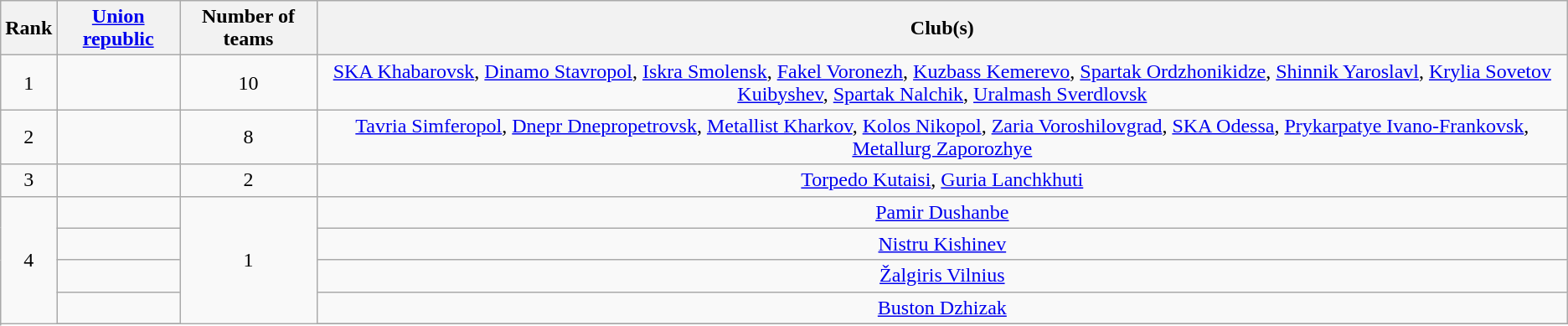<table class="wikitable">
<tr>
<th>Rank</th>
<th><a href='#'>Union republic</a></th>
<th>Number of teams</th>
<th>Club(s)</th>
</tr>
<tr>
<td align="center">1</td>
<td></td>
<td align="center">10</td>
<td align="center"><a href='#'>SKA Khabarovsk</a>, <a href='#'>Dinamo Stavropol</a>, <a href='#'>Iskra Smolensk</a>, <a href='#'>Fakel Voronezh</a>, <a href='#'>Kuzbass Kemerevo</a>, <a href='#'>Spartak Ordzhonikidze</a>, <a href='#'>Shinnik Yaroslavl</a>, <a href='#'>Krylia Sovetov Kuibyshev</a>, <a href='#'>Spartak Nalchik</a>, <a href='#'>Uralmash Sverdlovsk</a></td>
</tr>
<tr>
<td align="center">2</td>
<td></td>
<td align="center">8</td>
<td align="center"><a href='#'>Tavria Simferopol</a>, <a href='#'>Dnepr Dnepropetrovsk</a>, <a href='#'>Metallist Kharkov</a>, <a href='#'>Kolos Nikopol</a>, <a href='#'>Zaria Voroshilovgrad</a>, <a href='#'>SKA Odessa</a>, <a href='#'>Prykarpatye Ivano-Frankovsk</a>, <a href='#'>Metallurg Zaporozhye</a></td>
</tr>
<tr>
<td align="center">3</td>
<td></td>
<td align="center">2</td>
<td align="center"><a href='#'>Torpedo Kutaisi</a>, <a href='#'>Guria Lanchkhuti</a></td>
</tr>
<tr>
<td align="center" rowspan=10>4</td>
<td></td>
<td align="center" rowspan=10>1</td>
<td align="center"><a href='#'>Pamir Dushanbe</a></td>
</tr>
<tr>
<td></td>
<td align="center"><a href='#'>Nistru Kishinev</a></td>
</tr>
<tr>
<td></td>
<td align="center"><a href='#'>Žalgiris Vilnius</a></td>
</tr>
<tr>
<td></td>
<td align="center"><a href='#'>Buston Dzhizak</a></td>
</tr>
<tr>
</tr>
</table>
